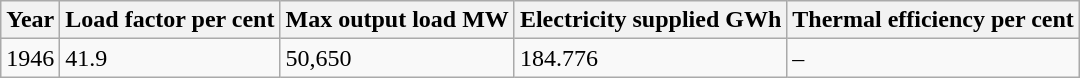<table class="wikitable">
<tr>
<th>Year</th>
<th>Load factor per cent</th>
<th>Max output load MW</th>
<th>Electricity supplied GWh</th>
<th>Thermal efficiency per cent</th>
</tr>
<tr>
<td>1946</td>
<td>41.9</td>
<td>50,650</td>
<td>184.776</td>
<td>–</td>
</tr>
</table>
